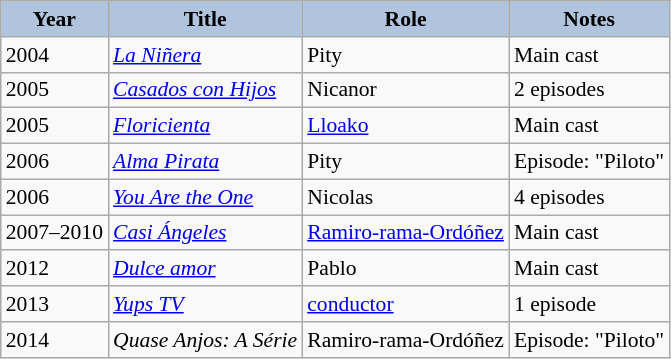<table class="wikitable" style="font-size:90%;">
<tr>
<th style="background:#B0C4DE;">Year</th>
<th style="background:#B0C4DE;">Title</th>
<th style="background:#B0C4DE;">Role</th>
<th style="background:#B0C4DE;">Notes</th>
</tr>
<tr>
<td>2004</td>
<td><em><a href='#'>La Niñera</a></em></td>
<td>Pity</td>
<td>Main cast</td>
</tr>
<tr>
<td>2005</td>
<td><em><a href='#'>Casados con Hijos</a></em></td>
<td>Nicanor</td>
<td>2 episodes</td>
</tr>
<tr>
<td>2005</td>
<td><em><a href='#'>Floricienta</a></em></td>
<td><a href='#'>Lloako</a></td>
<td>Main cast</td>
</tr>
<tr>
<td>2006</td>
<td><em><a href='#'>Alma Pirata</a></em></td>
<td>Pity</td>
<td>Episode: "Piloto"</td>
</tr>
<tr>
<td>2006</td>
<td><em><a href='#'>You Are the One</a></em></td>
<td>Nicolas</td>
<td>4 episodes</td>
</tr>
<tr>
<td>2007–2010</td>
<td><em><a href='#'>Casi Ángeles</a></em></td>
<td><a href='#'>Ramiro-rama-Ordóñez</a></td>
<td>Main cast</td>
</tr>
<tr>
<td>2012</td>
<td><em><a href='#'>Dulce amor</a></em></td>
<td>Pablo</td>
<td>Main cast</td>
</tr>
<tr>
<td>2013</td>
<td><em><a href='#'>Yups TV</a></em></td>
<td><a href='#'>conductor</a></td>
<td>1 episode</td>
</tr>
<tr>
<td>2014</td>
<td><em>Quase Anjos: A Série</em></td>
<td>Ramiro-rama-Ordóñez</td>
<td>Episode: "Piloto"</td>
</tr>
</table>
